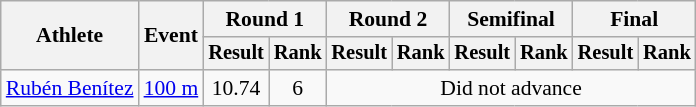<table class="wikitable" style="font-size:90%; text-align: center">
<tr>
<th rowspan="2">Athlete</th>
<th rowspan="2">Event</th>
<th colspan="2">Round 1</th>
<th colspan="2">Round 2</th>
<th colspan="2">Semifinal</th>
<th colspan="2">Final</th>
</tr>
<tr style="font-size:95%">
<th>Result</th>
<th>Rank</th>
<th>Result</th>
<th>Rank</th>
<th>Result</th>
<th>Rank</th>
<th>Result</th>
<th>Rank</th>
</tr>
<tr align=center>
<td align=left><a href='#'>Rubén Benítez</a></td>
<td align=left><a href='#'>100 m</a></td>
<td>10.74</td>
<td>6</td>
<td colspan=6>Did not advance</td>
</tr>
</table>
